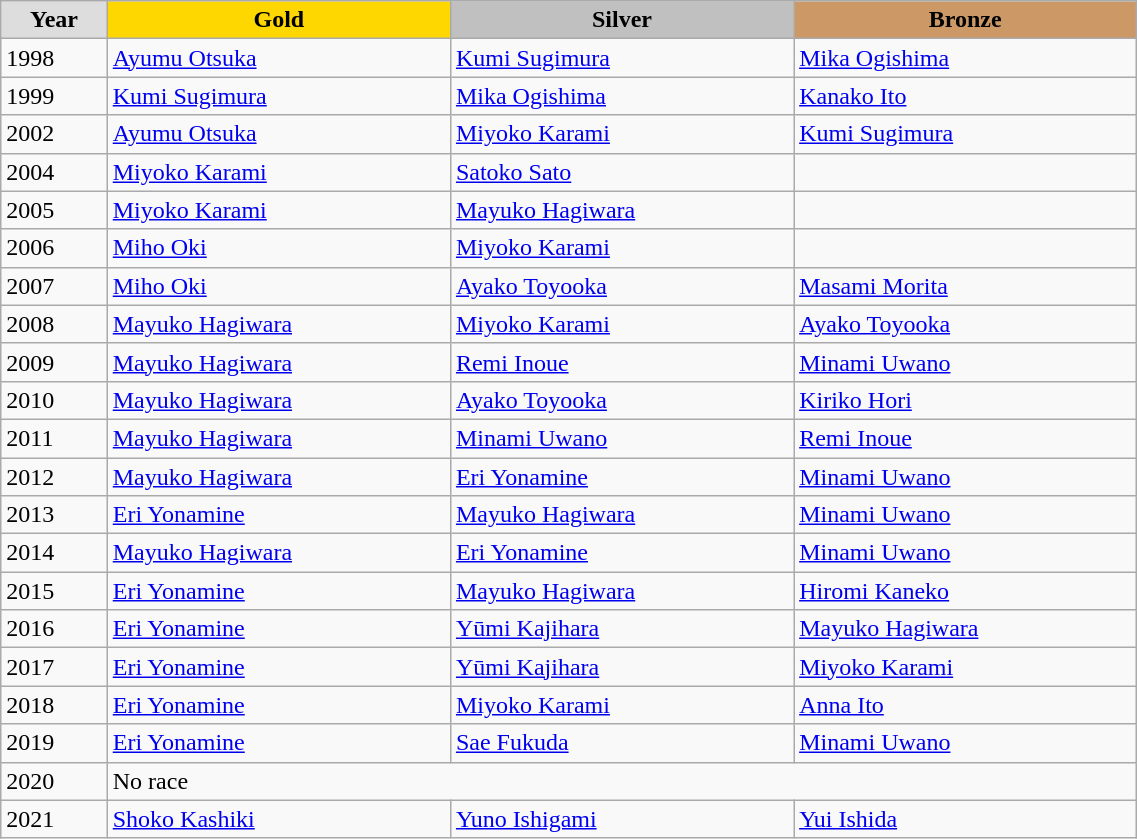<table class="wikitable" style="width: 60%; text-align:left;">
<tr>
<td style="background:#DDDDDD; font-weight:bold; text-align:center;">Year</td>
<td style="background:gold;font-weight:bold; text-align:center;">Gold</td>
<td style="background:silver; font-weight:bold; text-align:center;">Silver</td>
<td style="background:#cc9966; font-weight:bold; text-align:center;">Bronze</td>
</tr>
<tr>
<td>1998</td>
<td><a href='#'>Ayumu Otsuka</a></td>
<td><a href='#'>Kumi Sugimura</a></td>
<td><a href='#'>Mika Ogishima</a></td>
</tr>
<tr>
<td>1999</td>
<td><a href='#'>Kumi Sugimura</a></td>
<td><a href='#'>Mika Ogishima</a></td>
<td><a href='#'>Kanako Ito</a></td>
</tr>
<tr>
<td>2002</td>
<td><a href='#'>Ayumu Otsuka</a></td>
<td><a href='#'>Miyoko Karami</a></td>
<td><a href='#'>Kumi Sugimura</a></td>
</tr>
<tr>
<td>2004</td>
<td><a href='#'>Miyoko Karami</a></td>
<td><a href='#'>Satoko Sato</a></td>
<td></td>
</tr>
<tr>
<td>2005</td>
<td><a href='#'>Miyoko Karami</a></td>
<td><a href='#'>Mayuko Hagiwara</a></td>
<td></td>
</tr>
<tr>
<td>2006</td>
<td><a href='#'>Miho Oki</a></td>
<td><a href='#'>Miyoko Karami</a></td>
<td></td>
</tr>
<tr>
<td>2007</td>
<td><a href='#'>Miho Oki</a></td>
<td><a href='#'>Ayako Toyooka</a></td>
<td><a href='#'>Masami Morita</a></td>
</tr>
<tr>
<td>2008</td>
<td><a href='#'>Mayuko Hagiwara</a></td>
<td><a href='#'>Miyoko Karami</a></td>
<td><a href='#'>Ayako Toyooka</a></td>
</tr>
<tr>
<td>2009</td>
<td><a href='#'>Mayuko Hagiwara</a></td>
<td><a href='#'>Remi Inoue</a></td>
<td><a href='#'>Minami Uwano</a></td>
</tr>
<tr>
<td>2010</td>
<td><a href='#'>Mayuko Hagiwara</a></td>
<td><a href='#'>Ayako Toyooka</a></td>
<td><a href='#'>Kiriko Hori</a></td>
</tr>
<tr>
<td>2011</td>
<td><a href='#'>Mayuko Hagiwara</a></td>
<td><a href='#'>Minami Uwano</a></td>
<td><a href='#'>Remi Inoue</a></td>
</tr>
<tr>
<td>2012</td>
<td><a href='#'>Mayuko Hagiwara</a></td>
<td><a href='#'>Eri Yonamine</a></td>
<td><a href='#'>Minami Uwano</a></td>
</tr>
<tr>
<td>2013</td>
<td><a href='#'>Eri Yonamine</a></td>
<td><a href='#'>Mayuko Hagiwara</a></td>
<td><a href='#'>Minami Uwano</a></td>
</tr>
<tr>
<td>2014</td>
<td><a href='#'>Mayuko Hagiwara</a></td>
<td><a href='#'>Eri Yonamine</a></td>
<td><a href='#'>Minami Uwano</a></td>
</tr>
<tr>
<td>2015</td>
<td><a href='#'>Eri Yonamine</a></td>
<td><a href='#'>Mayuko Hagiwara</a></td>
<td><a href='#'>Hiromi Kaneko</a></td>
</tr>
<tr>
<td>2016</td>
<td><a href='#'>Eri Yonamine</a></td>
<td><a href='#'>Yūmi Kajihara</a></td>
<td><a href='#'>Mayuko Hagiwara</a></td>
</tr>
<tr>
<td>2017</td>
<td><a href='#'>Eri Yonamine</a></td>
<td><a href='#'>Yūmi Kajihara</a></td>
<td><a href='#'>Miyoko Karami</a></td>
</tr>
<tr>
<td>2018</td>
<td><a href='#'>Eri Yonamine</a></td>
<td><a href='#'>Miyoko Karami</a></td>
<td><a href='#'>Anna Ito</a></td>
</tr>
<tr>
<td>2019</td>
<td><a href='#'>Eri Yonamine</a></td>
<td><a href='#'>Sae Fukuda</a></td>
<td><a href='#'>Minami Uwano</a></td>
</tr>
<tr>
<td>2020</td>
<td colspan=3>No race</td>
</tr>
<tr>
<td>2021</td>
<td><a href='#'>Shoko Kashiki</a></td>
<td><a href='#'>Yuno Ishigami</a></td>
<td><a href='#'>Yui Ishida</a></td>
</tr>
</table>
